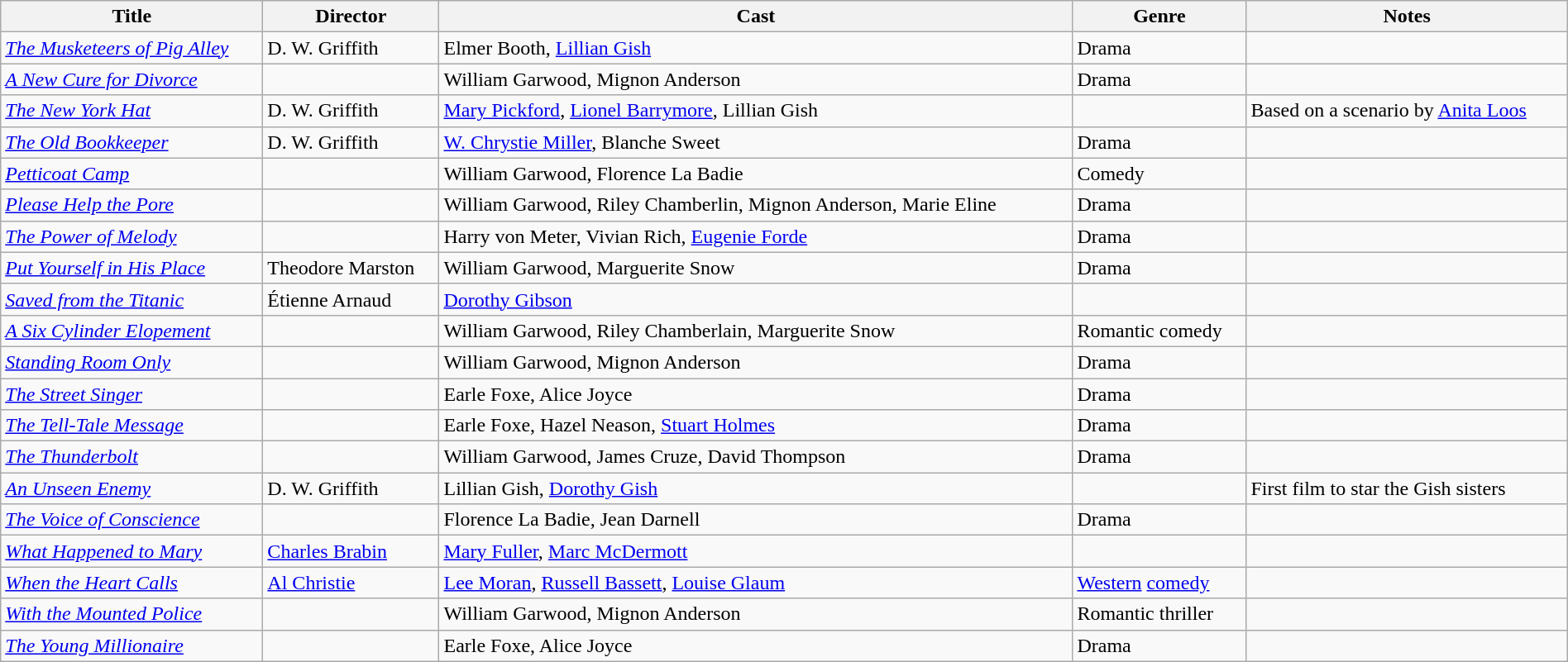<table class="wikitable" style="width:100%;">
<tr>
<th>Title</th>
<th>Director</th>
<th>Cast</th>
<th>Genre</th>
<th>Notes</th>
</tr>
<tr>
<td><em><a href='#'>The Musketeers of Pig Alley</a></em></td>
<td>D. W. Griffith</td>
<td>Elmer Booth, <a href='#'>Lillian Gish</a></td>
<td>Drama</td>
<td></td>
</tr>
<tr>
<td><em><a href='#'>A New Cure for Divorce</a></em></td>
<td></td>
<td>William Garwood, Mignon Anderson</td>
<td>Drama</td>
<td></td>
</tr>
<tr>
<td><em><a href='#'>The New York Hat</a></em></td>
<td>D. W. Griffith</td>
<td><a href='#'>Mary Pickford</a>, <a href='#'>Lionel Barrymore</a>, Lillian Gish</td>
<td></td>
<td>Based on a scenario by <a href='#'>Anita Loos</a></td>
</tr>
<tr>
<td><em><a href='#'>The Old Bookkeeper</a></em></td>
<td>D. W. Griffith</td>
<td><a href='#'>W. Chrystie Miller</a>, Blanche Sweet</td>
<td>Drama</td>
<td></td>
</tr>
<tr>
<td><em><a href='#'>Petticoat Camp</a></em></td>
<td></td>
<td>William Garwood, Florence La Badie</td>
<td>Comedy</td>
<td></td>
</tr>
<tr>
<td><em><a href='#'>Please Help the Pore</a></em></td>
<td></td>
<td>William Garwood, Riley Chamberlin, Mignon Anderson, Marie Eline</td>
<td>Drama</td>
<td></td>
</tr>
<tr>
<td><em><a href='#'>The Power of Melody</a></em></td>
<td></td>
<td>Harry von Meter, Vivian Rich, <a href='#'>Eugenie Forde</a></td>
<td>Drama</td>
<td></td>
</tr>
<tr>
<td><em><a href='#'>Put Yourself in His Place</a></em></td>
<td>Theodore Marston</td>
<td>William Garwood, Marguerite Snow</td>
<td>Drama</td>
<td></td>
</tr>
<tr>
<td><em><a href='#'>Saved from the Titanic</a></em></td>
<td>Étienne Arnaud</td>
<td><a href='#'>Dorothy Gibson</a></td>
<td></td>
<td></td>
</tr>
<tr>
<td><em><a href='#'>A Six Cylinder Elopement</a></em></td>
<td></td>
<td>William Garwood, Riley Chamberlain, Marguerite Snow</td>
<td>Romantic comedy</td>
<td></td>
</tr>
<tr>
<td><em><a href='#'>Standing Room Only</a></em></td>
<td></td>
<td>William Garwood, Mignon Anderson</td>
<td>Drama</td>
<td></td>
</tr>
<tr>
<td><em><a href='#'>The Street Singer</a></em></td>
<td></td>
<td>Earle Foxe, Alice Joyce</td>
<td>Drama</td>
<td></td>
</tr>
<tr>
<td><em><a href='#'>The Tell-Tale Message</a></em></td>
<td></td>
<td>Earle Foxe, Hazel Neason, <a href='#'>Stuart Holmes</a></td>
<td>Drama</td>
<td></td>
</tr>
<tr>
<td><em><a href='#'>The Thunderbolt</a></em></td>
<td></td>
<td>William Garwood, James Cruze, David Thompson</td>
<td>Drama</td>
<td></td>
</tr>
<tr>
<td><em><a href='#'>An Unseen Enemy</a></em></td>
<td>D. W. Griffith</td>
<td>Lillian Gish, <a href='#'>Dorothy Gish</a></td>
<td></td>
<td>First film to star the Gish sisters</td>
</tr>
<tr>
<td><em><a href='#'>The Voice of Conscience</a></em></td>
<td></td>
<td>Florence La Badie, Jean Darnell</td>
<td>Drama</td>
<td></td>
</tr>
<tr>
<td><em><a href='#'>What Happened to Mary</a></em></td>
<td><a href='#'>Charles Brabin</a></td>
<td><a href='#'>Mary Fuller</a>, <a href='#'>Marc McDermott</a></td>
<td></td>
<td></td>
</tr>
<tr>
<td><em><a href='#'>When the Heart Calls</a></em></td>
<td><a href='#'>Al Christie</a></td>
<td><a href='#'>Lee Moran</a>, <a href='#'>Russell Bassett</a>, <a href='#'>Louise Glaum</a></td>
<td><a href='#'>Western</a> <a href='#'>comedy</a></td>
<td></td>
</tr>
<tr>
<td><em><a href='#'>With the Mounted Police</a></em></td>
<td></td>
<td>William Garwood, Mignon Anderson</td>
<td>Romantic thriller</td>
<td></td>
</tr>
<tr>
<td><em><a href='#'>The Young Millionaire</a></em></td>
<td></td>
<td>Earle Foxe, Alice Joyce</td>
<td>Drama</td>
<td></td>
</tr>
</table>
